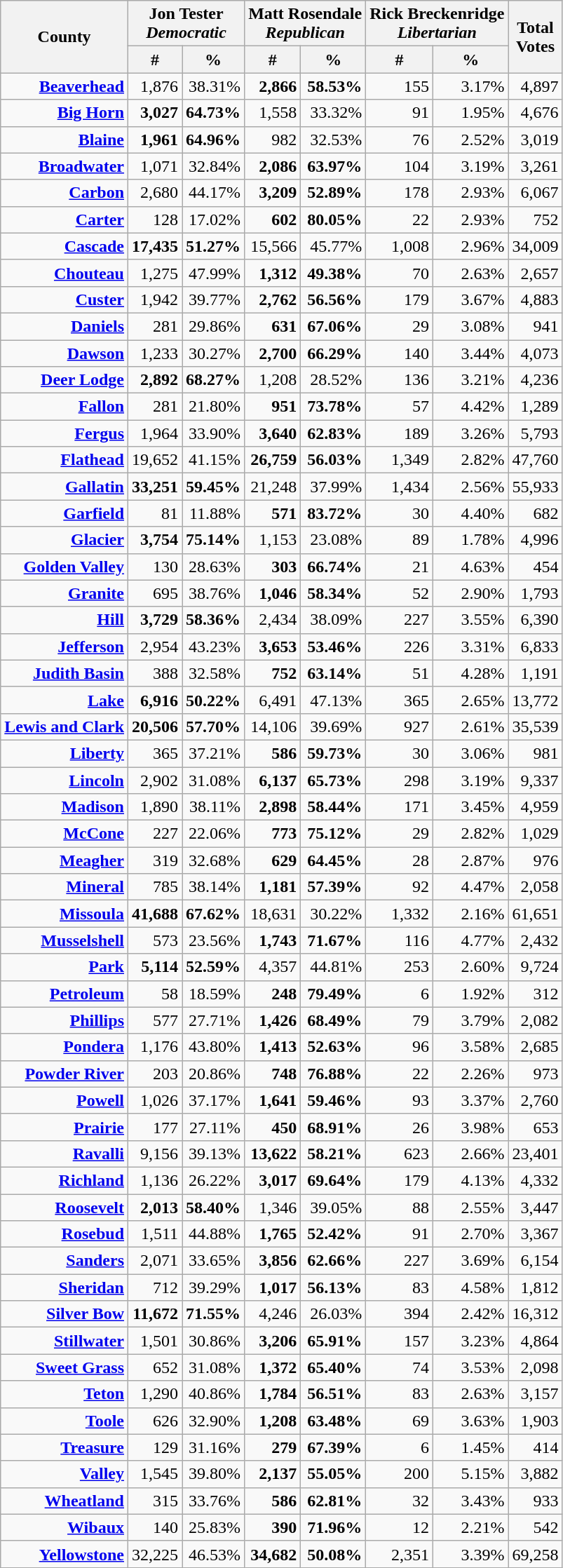<table class="wikitable sortable" style="text-align:right">
<tr>
<th colspan="1" rowspan="2">County</th>
<th colspan="2" style="text-align:center;">Jon Tester<br><em>Democratic</em></th>
<th colspan="2" style="text-align:center;">Matt Rosendale<br><em>Republican</em></th>
<th colspan="2" style="text-align:center;">Rick Breckenridge<br><em>Libertarian</em></th>
<th colspan="1" rowspan="2">Total<br>Votes</th>
</tr>
<tr>
<th style="text-align:center;" data-sort-type="number">#</th>
<th style="text-align:center;" data-sort-type="number">%</th>
<th style="text-align:center;" data-sort-type="number">#</th>
<th style="text-align:center;" data-sort-type="number">%</th>
<th style="text-align:center;" data-sort-type="number">#</th>
<th style="text-align:center;" data-sort-type="number">%</th>
</tr>
<tr>
<td><strong><a href='#'>Beaverhead</a></strong></td>
<td>1,876</td>
<td>38.31%</td>
<td><strong>2,866</strong></td>
<td><strong>58.53%</strong></td>
<td>155</td>
<td>3.17%</td>
<td>4,897</td>
</tr>
<tr>
<td><strong><a href='#'>Big Horn</a></strong></td>
<td><strong>3,027</strong></td>
<td><strong>64.73%</strong></td>
<td>1,558</td>
<td>33.32%</td>
<td>91</td>
<td>1.95%</td>
<td>4,676</td>
</tr>
<tr>
<td><strong><a href='#'>Blaine</a></strong></td>
<td><strong>1,961</strong></td>
<td><strong>64.96%</strong></td>
<td>982</td>
<td>32.53%</td>
<td>76</td>
<td>2.52%</td>
<td>3,019</td>
</tr>
<tr>
<td><strong><a href='#'>Broadwater</a></strong></td>
<td>1,071</td>
<td>32.84%</td>
<td><strong>2,086</strong></td>
<td><strong>63.97%</strong></td>
<td>104</td>
<td>3.19%</td>
<td>3,261</td>
</tr>
<tr>
<td><strong><a href='#'>Carbon</a></strong></td>
<td>2,680</td>
<td>44.17%</td>
<td><strong>3,209</strong></td>
<td><strong>52.89%</strong></td>
<td>178</td>
<td>2.93%</td>
<td>6,067</td>
</tr>
<tr>
<td><strong><a href='#'>Carter</a></strong></td>
<td>128</td>
<td>17.02%</td>
<td><strong>602</strong></td>
<td><strong>80.05%</strong></td>
<td>22</td>
<td>2.93%</td>
<td>752</td>
</tr>
<tr>
<td><strong><a href='#'>Cascade</a></strong></td>
<td><strong>17,435</strong></td>
<td><strong>51.27%</strong></td>
<td>15,566</td>
<td>45.77%</td>
<td>1,008</td>
<td>2.96%</td>
<td>34,009</td>
</tr>
<tr>
<td><strong><a href='#'>Chouteau</a></strong></td>
<td>1,275</td>
<td>47.99%</td>
<td><strong>1,312</strong></td>
<td><strong>49.38%</strong></td>
<td>70</td>
<td>2.63%</td>
<td>2,657</td>
</tr>
<tr>
<td><strong><a href='#'>Custer</a></strong></td>
<td>1,942</td>
<td>39.77%</td>
<td><strong>2,762</strong></td>
<td><strong>56.56%</strong></td>
<td>179</td>
<td>3.67%</td>
<td>4,883</td>
</tr>
<tr>
<td><strong><a href='#'>Daniels</a></strong></td>
<td>281</td>
<td>29.86%</td>
<td><strong>631</strong></td>
<td><strong>67.06%</strong></td>
<td>29</td>
<td>3.08%</td>
<td>941</td>
</tr>
<tr>
<td><strong><a href='#'>Dawson</a></strong></td>
<td>1,233</td>
<td>30.27%</td>
<td><strong>2,700</strong></td>
<td><strong>66.29%</strong></td>
<td>140</td>
<td>3.44%</td>
<td>4,073</td>
</tr>
<tr>
<td><strong><a href='#'>Deer Lodge</a></strong></td>
<td><strong>2,892</strong></td>
<td><strong>68.27%</strong></td>
<td>1,208</td>
<td>28.52%</td>
<td>136</td>
<td>3.21%</td>
<td>4,236</td>
</tr>
<tr>
<td><strong><a href='#'>Fallon</a></strong></td>
<td>281</td>
<td>21.80%</td>
<td><strong>951</strong></td>
<td><strong>73.78%</strong></td>
<td>57</td>
<td>4.42%</td>
<td>1,289</td>
</tr>
<tr>
<td><strong><a href='#'>Fergus</a></strong></td>
<td>1,964</td>
<td>33.90%</td>
<td><strong>3,640</strong></td>
<td><strong>62.83%</strong></td>
<td>189</td>
<td>3.26%</td>
<td>5,793</td>
</tr>
<tr>
<td><strong><a href='#'>Flathead</a></strong></td>
<td>19,652</td>
<td>41.15%</td>
<td><strong>26,759</strong></td>
<td><strong>56.03%</strong></td>
<td>1,349</td>
<td>2.82%</td>
<td>47,760</td>
</tr>
<tr>
<td><strong><a href='#'>Gallatin</a></strong></td>
<td><strong>33,251</strong></td>
<td><strong>59.45%</strong></td>
<td>21,248</td>
<td>37.99%</td>
<td>1,434</td>
<td>2.56%</td>
<td>55,933</td>
</tr>
<tr>
<td><strong><a href='#'>Garfield</a></strong></td>
<td>81</td>
<td>11.88%</td>
<td><strong>571</strong></td>
<td><strong>83.72%</strong></td>
<td>30</td>
<td>4.40%</td>
<td>682</td>
</tr>
<tr>
<td><strong><a href='#'>Glacier</a></strong></td>
<td><strong>3,754</strong></td>
<td><strong>75.14%</strong></td>
<td>1,153</td>
<td>23.08%</td>
<td>89</td>
<td>1.78%</td>
<td>4,996</td>
</tr>
<tr>
<td><strong><a href='#'>Golden Valley</a></strong></td>
<td>130</td>
<td>28.63%</td>
<td><strong>303</strong></td>
<td><strong>66.74%</strong></td>
<td>21</td>
<td>4.63%</td>
<td>454</td>
</tr>
<tr>
<td><strong><a href='#'>Granite</a></strong></td>
<td>695</td>
<td>38.76%</td>
<td><strong>1,046</strong></td>
<td><strong>58.34%</strong></td>
<td>52</td>
<td>2.90%</td>
<td>1,793</td>
</tr>
<tr>
<td><strong><a href='#'>Hill</a></strong></td>
<td><strong>3,729</strong></td>
<td><strong>58.36%</strong></td>
<td>2,434</td>
<td>38.09%</td>
<td>227</td>
<td>3.55%</td>
<td>6,390</td>
</tr>
<tr>
<td><strong><a href='#'>Jefferson</a></strong></td>
<td>2,954</td>
<td>43.23%</td>
<td><strong>3,653</strong></td>
<td><strong>53.46%</strong></td>
<td>226</td>
<td>3.31%</td>
<td>6,833</td>
</tr>
<tr>
<td><strong><a href='#'>Judith Basin</a></strong></td>
<td>388</td>
<td>32.58%</td>
<td><strong>752</strong></td>
<td><strong>63.14%</strong></td>
<td>51</td>
<td>4.28%</td>
<td>1,191</td>
</tr>
<tr>
<td><strong><a href='#'>Lake</a></strong></td>
<td><strong>6,916</strong></td>
<td><strong>50.22%</strong></td>
<td>6,491</td>
<td>47.13%</td>
<td>365</td>
<td>2.65%</td>
<td>13,772</td>
</tr>
<tr>
<td><strong><a href='#'>Lewis and Clark</a></strong></td>
<td><strong>20,506</strong></td>
<td><strong>57.70%</strong></td>
<td>14,106</td>
<td>39.69%</td>
<td>927</td>
<td>2.61%</td>
<td>35,539</td>
</tr>
<tr>
<td><strong><a href='#'>Liberty</a></strong></td>
<td>365</td>
<td>37.21%</td>
<td><strong>586</strong></td>
<td><strong>59.73%</strong></td>
<td>30</td>
<td>3.06%</td>
<td>981</td>
</tr>
<tr>
<td><strong><a href='#'>Lincoln</a></strong></td>
<td>2,902</td>
<td>31.08%</td>
<td><strong>6,137</strong></td>
<td><strong>65.73%</strong></td>
<td>298</td>
<td>3.19%</td>
<td>9,337</td>
</tr>
<tr>
<td><strong><a href='#'>Madison</a></strong></td>
<td>1,890</td>
<td>38.11%</td>
<td><strong>2,898</strong></td>
<td><strong>58.44%</strong></td>
<td>171</td>
<td>3.45%</td>
<td>4,959</td>
</tr>
<tr>
<td><strong><a href='#'>McCone</a></strong></td>
<td>227</td>
<td>22.06%</td>
<td><strong>773</strong></td>
<td><strong>75.12%</strong></td>
<td>29</td>
<td>2.82%</td>
<td>1,029</td>
</tr>
<tr>
<td><strong><a href='#'>Meagher</a></strong></td>
<td>319</td>
<td>32.68%</td>
<td><strong>629</strong></td>
<td><strong>64.45%</strong></td>
<td>28</td>
<td>2.87%</td>
<td>976</td>
</tr>
<tr>
<td><strong><a href='#'>Mineral</a></strong></td>
<td>785</td>
<td>38.14%</td>
<td><strong>1,181</strong></td>
<td><strong>57.39%</strong></td>
<td>92</td>
<td>4.47%</td>
<td>2,058</td>
</tr>
<tr>
<td><strong><a href='#'>Missoula</a></strong></td>
<td><strong>41,688</strong></td>
<td><strong>67.62%</strong></td>
<td>18,631</td>
<td>30.22%</td>
<td>1,332</td>
<td>2.16%</td>
<td>61,651</td>
</tr>
<tr>
<td><strong><a href='#'>Musselshell</a></strong></td>
<td>573</td>
<td>23.56%</td>
<td><strong>1,743</strong></td>
<td><strong>71.67%</strong></td>
<td>116</td>
<td>4.77%</td>
<td>2,432</td>
</tr>
<tr>
<td><strong><a href='#'>Park</a></strong></td>
<td><strong>5,114</strong></td>
<td><strong>52.59%</strong></td>
<td>4,357</td>
<td>44.81%</td>
<td>253</td>
<td>2.60%</td>
<td>9,724</td>
</tr>
<tr>
<td><strong><a href='#'>Petroleum</a></strong></td>
<td>58</td>
<td>18.59%</td>
<td><strong>248</strong></td>
<td><strong>79.49%</strong></td>
<td>6</td>
<td>1.92%</td>
<td>312</td>
</tr>
<tr>
<td><strong><a href='#'>Phillips</a></strong></td>
<td>577</td>
<td>27.71%</td>
<td><strong>1,426</strong></td>
<td><strong>68.49%</strong></td>
<td>79</td>
<td>3.79%</td>
<td>2,082</td>
</tr>
<tr>
<td><strong><a href='#'>Pondera</a></strong></td>
<td>1,176</td>
<td>43.80%</td>
<td><strong>1,413</strong></td>
<td><strong>52.63%</strong></td>
<td>96</td>
<td>3.58%</td>
<td>2,685</td>
</tr>
<tr>
<td><strong><a href='#'>Powder River</a></strong></td>
<td>203</td>
<td>20.86%</td>
<td><strong>748</strong></td>
<td><strong>76.88%</strong></td>
<td>22</td>
<td>2.26%</td>
<td>973</td>
</tr>
<tr>
<td><strong><a href='#'>Powell</a></strong></td>
<td>1,026</td>
<td>37.17%</td>
<td><strong>1,641</strong></td>
<td><strong>59.46%</strong></td>
<td>93</td>
<td>3.37%</td>
<td>2,760</td>
</tr>
<tr>
<td><strong><a href='#'>Prairie</a></strong></td>
<td>177</td>
<td>27.11%</td>
<td><strong>450</strong></td>
<td><strong>68.91%</strong></td>
<td>26</td>
<td>3.98%</td>
<td>653</td>
</tr>
<tr>
<td><strong><a href='#'>Ravalli</a></strong></td>
<td>9,156</td>
<td>39.13%</td>
<td><strong>13,622</strong></td>
<td><strong>58.21%</strong></td>
<td>623</td>
<td>2.66%</td>
<td>23,401</td>
</tr>
<tr>
<td><strong><a href='#'>Richland</a></strong></td>
<td>1,136</td>
<td>26.22%</td>
<td><strong>3,017</strong></td>
<td><strong>69.64%</strong></td>
<td>179</td>
<td>4.13%</td>
<td>4,332</td>
</tr>
<tr>
<td><strong><a href='#'>Roosevelt</a></strong></td>
<td><strong>2,013</strong></td>
<td><strong>58.40%</strong></td>
<td>1,346</td>
<td>39.05%</td>
<td>88</td>
<td>2.55%</td>
<td>3,447</td>
</tr>
<tr>
<td><strong><a href='#'>Rosebud</a></strong></td>
<td>1,511</td>
<td>44.88%</td>
<td><strong>1,765</strong></td>
<td><strong>52.42%</strong></td>
<td>91</td>
<td>2.70%</td>
<td>3,367</td>
</tr>
<tr>
<td><strong><a href='#'>Sanders</a></strong></td>
<td>2,071</td>
<td>33.65%</td>
<td><strong>3,856</strong></td>
<td><strong>62.66%</strong></td>
<td>227</td>
<td>3.69%</td>
<td>6,154</td>
</tr>
<tr>
<td><strong><a href='#'>Sheridan</a></strong></td>
<td>712</td>
<td>39.29%</td>
<td><strong>1,017</strong></td>
<td><strong>56.13%</strong></td>
<td>83</td>
<td>4.58%</td>
<td>1,812</td>
</tr>
<tr>
<td><strong><a href='#'>Silver Bow</a></strong></td>
<td><strong>11,672</strong></td>
<td><strong>71.55%</strong></td>
<td>4,246</td>
<td>26.03%</td>
<td>394</td>
<td>2.42%</td>
<td>16,312</td>
</tr>
<tr>
<td><strong><a href='#'>Stillwater</a></strong></td>
<td>1,501</td>
<td>30.86%</td>
<td><strong>3,206</strong></td>
<td><strong>65.91%</strong></td>
<td>157</td>
<td>3.23%</td>
<td>4,864</td>
</tr>
<tr>
<td><strong><a href='#'>Sweet Grass</a></strong></td>
<td>652</td>
<td>31.08%</td>
<td><strong>1,372</strong></td>
<td><strong>65.40%</strong></td>
<td>74</td>
<td>3.53%</td>
<td>2,098</td>
</tr>
<tr>
<td><strong><a href='#'>Teton</a></strong></td>
<td>1,290</td>
<td>40.86%</td>
<td><strong>1,784</strong></td>
<td><strong>56.51%</strong></td>
<td>83</td>
<td>2.63%</td>
<td>3,157</td>
</tr>
<tr>
<td><strong><a href='#'>Toole</a></strong></td>
<td>626</td>
<td>32.90%</td>
<td><strong>1,208</strong></td>
<td><strong>63.48%</strong></td>
<td>69</td>
<td>3.63%</td>
<td>1,903</td>
</tr>
<tr>
<td><strong><a href='#'>Treasure</a></strong></td>
<td>129</td>
<td>31.16%</td>
<td><strong>279</strong></td>
<td><strong>67.39%</strong></td>
<td>6</td>
<td>1.45%</td>
<td>414</td>
</tr>
<tr>
<td><strong><a href='#'>Valley</a></strong></td>
<td>1,545</td>
<td>39.80%</td>
<td><strong>2,137</strong></td>
<td><strong>55.05%</strong></td>
<td>200</td>
<td>5.15%</td>
<td>3,882</td>
</tr>
<tr>
<td><strong><a href='#'>Wheatland</a></strong></td>
<td>315</td>
<td>33.76%</td>
<td><strong>586</strong></td>
<td><strong>62.81%</strong></td>
<td>32</td>
<td>3.43%</td>
<td>933</td>
</tr>
<tr>
<td><strong><a href='#'>Wibaux</a></strong></td>
<td>140</td>
<td>25.83%</td>
<td><strong>390</strong></td>
<td><strong>71.96%</strong></td>
<td>12</td>
<td>2.21%</td>
<td>542</td>
</tr>
<tr>
<td><strong><a href='#'>Yellowstone</a></strong></td>
<td>32,225</td>
<td>46.53%</td>
<td><strong>34,682</strong></td>
<td><strong>50.08%</strong></td>
<td>2,351</td>
<td>3.39%</td>
<td>69,258</td>
</tr>
</table>
